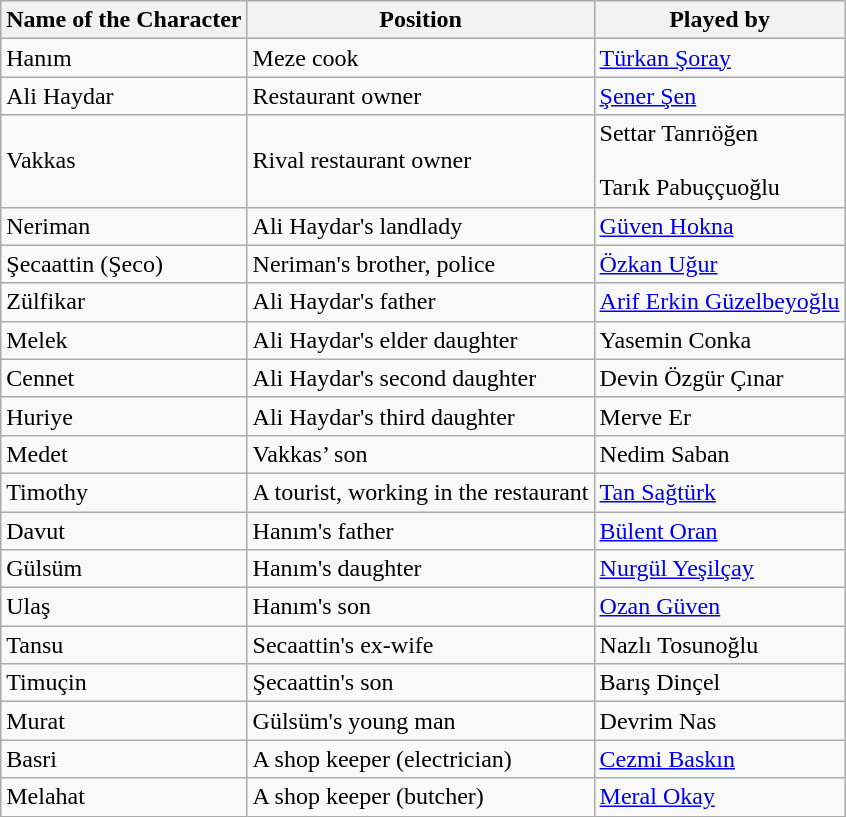<table class="sortable wikitable">
<tr>
<th>Name of the Character</th>
<th>Position</th>
<th>Played by</th>
</tr>
<tr>
<td>Hanım</td>
<td>Meze cook</td>
<td><a href='#'>Türkan Şoray</a></td>
</tr>
<tr>
<td>Ali Haydar</td>
<td>Restaurant owner</td>
<td><a href='#'>Şener Şen</a></td>
</tr>
<tr>
<td>Vakkas</td>
<td>Rival restaurant owner</td>
<td>Settar Tanrıöğen <br><br>Tarık Pabuççuoğlu</td>
</tr>
<tr>
<td>Neriman</td>
<td>Ali Haydar's landlady</td>
<td><a href='#'>Güven Hokna</a></td>
</tr>
<tr>
<td>Şecaattin (Şeco)</td>
<td>Neriman's brother, police</td>
<td><a href='#'>Özkan Uğur</a></td>
</tr>
<tr>
<td>Zülfikar</td>
<td>Ali Haydar's father</td>
<td><a href='#'>Arif Erkin Güzelbeyoğlu</a></td>
</tr>
<tr>
<td>Melek</td>
<td>Ali Haydar's elder daughter</td>
<td>Yasemin Conka</td>
</tr>
<tr>
<td>Cennet</td>
<td>Ali Haydar's second daughter</td>
<td>Devin Özgür Çınar</td>
</tr>
<tr>
<td>Huriye</td>
<td>Ali Haydar's third daughter</td>
<td>Merve Er</td>
</tr>
<tr>
<td>Medet</td>
<td>Vakkas’ son</td>
<td>Nedim Saban</td>
</tr>
<tr>
<td>Timothy</td>
<td>A tourist, working in the restaurant</td>
<td><a href='#'>Tan Sağtürk</a></td>
</tr>
<tr>
<td>Davut</td>
<td>Hanım's father</td>
<td><a href='#'>Bülent Oran</a></td>
</tr>
<tr>
<td>Gülsüm</td>
<td>Hanım's daughter</td>
<td><a href='#'>Nurgül Yeşilçay</a></td>
</tr>
<tr>
<td>Ulaş</td>
<td>Hanım's son</td>
<td><a href='#'>Ozan Güven</a></td>
</tr>
<tr>
<td>Tansu</td>
<td>Secaattin's ex-wife</td>
<td>Nazlı Tosunoğlu</td>
</tr>
<tr>
<td>Timuçin</td>
<td>Şecaattin's son</td>
<td>Barış Dinçel</td>
</tr>
<tr>
<td>Murat</td>
<td>Gülsüm's young man</td>
<td>Devrim Nas</td>
</tr>
<tr>
<td>Basri</td>
<td>A shop keeper (electrician)</td>
<td><a href='#'>Cezmi Baskın</a></td>
</tr>
<tr>
<td>Melahat</td>
<td>A shop keeper (butcher)</td>
<td><a href='#'>Meral Okay</a></td>
</tr>
</table>
